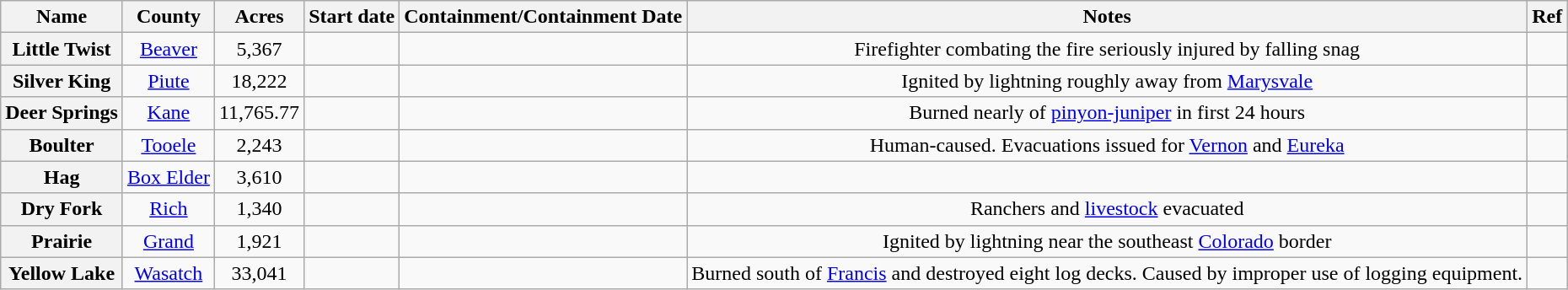<table class="wikitable sortable plainrowheaders mw-collapsible" style="text-align:center;">
<tr>
<th scope="col">Name</th>
<th scope="col">County </th>
<th scope="col">Acres</th>
<th scope="col">Start date</th>
<th scope="col">Containment/Containment Date</th>
<th scope="col">Notes</th>
<th scope="col" class="unsortable">Ref</th>
</tr>
<tr>
<th scope="row">Little Twist</th>
<td><a href='#'>Beaver</a></td>
<td>5,367</td>
<td></td>
<td></td>
<td>Firefighter combating the fire seriously injured by falling snag</td>
<td></td>
</tr>
<tr>
<th scope="row">Silver King</th>
<td><a href='#'>Piute</a></td>
<td>18,222</td>
<td></td>
<td></td>
<td>Ignited by lightning roughly  away from <a href='#'>Marysvale</a></td>
<td></td>
</tr>
<tr>
<th scope="row">Deer Springs</th>
<td><a href='#'>Kane</a></td>
<td>11,765.77</td>
<td></td>
<td></td>
<td>Burned nearly  of <a href='#'>pinyon-juniper</a> in first 24 hours</td>
<td></td>
</tr>
<tr>
<th scope="row">Boulter</th>
<td><a href='#'>Tooele</a></td>
<td>2,243</td>
<td></td>
<td></td>
<td>Human-caused. Evacuations issued for <a href='#'>Vernon</a> and <a href='#'>Eureka</a></td>
<td></td>
</tr>
<tr>
<th scope="row">Hag</th>
<td><a href='#'>Box Elder</a></td>
<td>3,610</td>
<td></td>
<td></td>
<td></td>
<td></td>
</tr>
<tr>
<th scope="row">Dry Fork</th>
<td><a href='#'>Rich</a></td>
<td>1,340</td>
<td></td>
<td></td>
<td>Ranchers and <a href='#'>livestock</a> evacuated</td>
<td></td>
</tr>
<tr>
<th scope="row">Prairie</th>
<td><a href='#'>Grand</a></td>
<td>1,921</td>
<td></td>
<td></td>
<td>Ignited by lightning near the southeast <a href='#'>Colorado</a> border</td>
<td></td>
</tr>
<tr>
<th scope="row">Yellow Lake</th>
<td><a href='#'>Wasatch</a></td>
<td>33,041</td>
<td></td>
<td></td>
<td>Burned  south of <a href='#'>Francis</a> and destroyed eight log decks. Caused by improper use of logging equipment.</td>
<td></td>
</tr>
</table>
